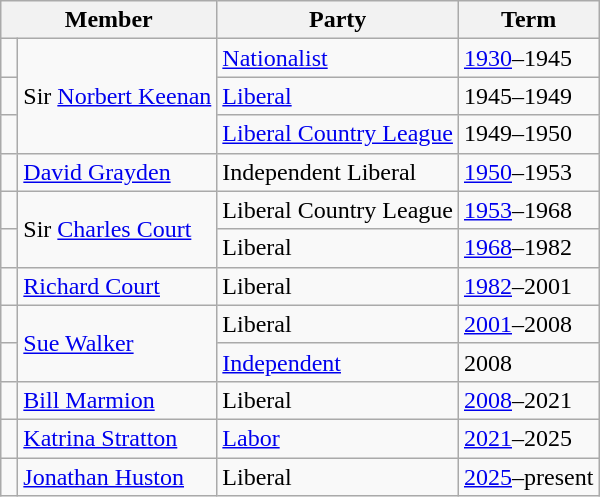<table class="wikitable">
<tr>
<th colspan="2">Member</th>
<th>Party</th>
<th>Term</th>
</tr>
<tr>
<td> </td>
<td rowspan="3">Sir <a href='#'>Norbert Keenan</a></td>
<td><a href='#'>Nationalist</a></td>
<td><a href='#'>1930</a>–1945</td>
</tr>
<tr>
<td> </td>
<td><a href='#'>Liberal</a></td>
<td>1945–1949</td>
</tr>
<tr>
<td> </td>
<td><a href='#'>Liberal Country League</a></td>
<td>1949–1950</td>
</tr>
<tr>
<td> </td>
<td><a href='#'>David Grayden</a></td>
<td>Independent Liberal</td>
<td><a href='#'>1950</a>–1953</td>
</tr>
<tr>
<td> </td>
<td rowspan="2">Sir <a href='#'>Charles Court</a></td>
<td>Liberal Country League</td>
<td><a href='#'>1953</a>–1968</td>
</tr>
<tr>
<td> </td>
<td>Liberal</td>
<td><a href='#'>1968</a>–1982</td>
</tr>
<tr>
<td> </td>
<td><a href='#'>Richard Court</a></td>
<td>Liberal</td>
<td><a href='#'>1982</a>–2001</td>
</tr>
<tr>
<td> </td>
<td rowspan="2"><a href='#'>Sue Walker</a></td>
<td>Liberal</td>
<td><a href='#'>2001</a>–2008</td>
</tr>
<tr>
<td> </td>
<td><a href='#'>Independent</a></td>
<td>2008</td>
</tr>
<tr>
<td> </td>
<td><a href='#'>Bill Marmion</a></td>
<td>Liberal</td>
<td><a href='#'>2008</a>–2021</td>
</tr>
<tr>
<td> </td>
<td><a href='#'>Katrina Stratton</a></td>
<td><a href='#'>Labor</a></td>
<td><a href='#'>2021</a>–2025</td>
</tr>
<tr>
<td> </td>
<td><a href='#'>Jonathan Huston</a></td>
<td>Liberal</td>
<td><a href='#'>2025</a>–present</td>
</tr>
</table>
